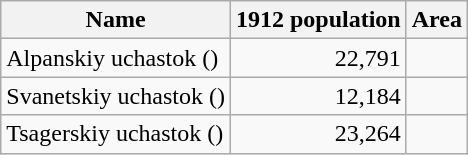<table class="wikitable sortable">
<tr>
<th>Name</th>
<th>1912 population</th>
<th>Area</th>
</tr>
<tr>
<td>Alpanskiy uchastok ()</td>
<td align="right">22,791</td>
<td></td>
</tr>
<tr>
<td>Svanetskiy uchastok ()</td>
<td align="right">12,184</td>
<td></td>
</tr>
<tr>
<td>Tsagerskiy uchastok ()</td>
<td align="right">23,264</td>
<td></td>
</tr>
</table>
